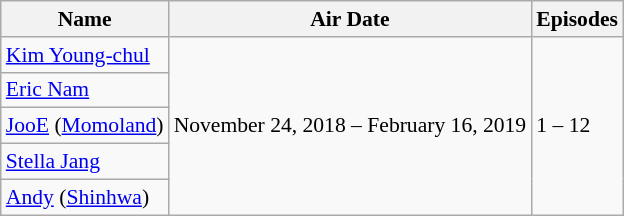<table class="wikitable" style="font-size: 90%;">
<tr>
<th>Name</th>
<th>Air Date</th>
<th>Episodes</th>
</tr>
<tr>
<td><a href='#'>Kim Young-chul</a></td>
<td rowspan="5">November 24, 2018 – February 16, 2019</td>
<td rowspan="5">1 – 12</td>
</tr>
<tr>
<td><a href='#'>Eric Nam</a></td>
</tr>
<tr>
<td><a href='#'>JooE</a> (<a href='#'>Momoland</a>)</td>
</tr>
<tr>
<td><a href='#'>Stella Jang</a></td>
</tr>
<tr>
<td><a href='#'>Andy</a> (<a href='#'>Shinhwa</a>)</td>
</tr>
</table>
